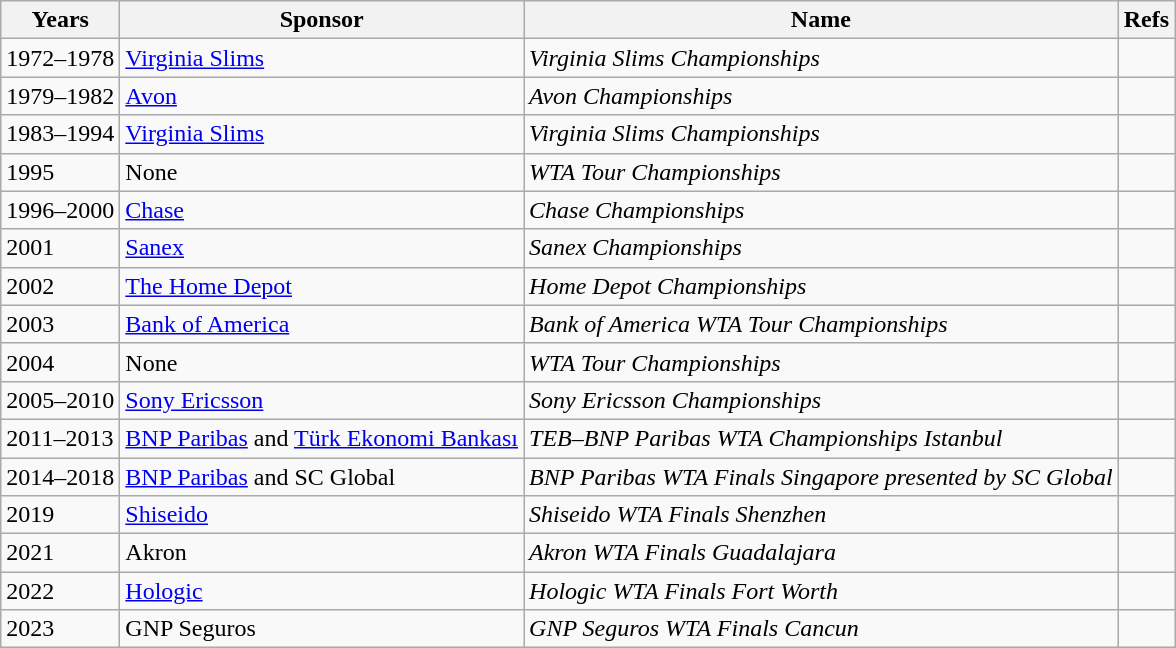<table class="wikitable">
<tr>
<th scope="col" align="center">Years</th>
<th>Sponsor</th>
<th>Name</th>
<th>Refs</th>
</tr>
<tr>
<td>1972–1978</td>
<td><a href='#'>Virginia Slims</a></td>
<td><em>Virginia Slims Championships</em></td>
<td></td>
</tr>
<tr>
<td>1979–1982</td>
<td><a href='#'>Avon</a></td>
<td><em>Avon Championships</em></td>
<td></td>
</tr>
<tr>
<td>1983–1994</td>
<td><a href='#'>Virginia Slims</a></td>
<td><em>Virginia Slims Championships</em></td>
<td></td>
</tr>
<tr>
<td>1995</td>
<td>None</td>
<td><em>WTA Tour Championships</em></td>
<td></td>
</tr>
<tr>
<td>1996–2000</td>
<td><a href='#'>Chase</a></td>
<td><em>Chase Championships</em></td>
<td></td>
</tr>
<tr>
<td>2001</td>
<td><a href='#'>Sanex</a></td>
<td><em>Sanex Championships</em></td>
<td></td>
</tr>
<tr>
<td>2002</td>
<td><a href='#'>The Home Depot</a></td>
<td><em>Home Depot Championships</em></td>
<td></td>
</tr>
<tr>
<td>2003</td>
<td><a href='#'>Bank of America</a></td>
<td><em>Bank of America WTA Tour Championships</em></td>
<td></td>
</tr>
<tr>
<td>2004</td>
<td>None</td>
<td><em>WTA Tour Championships</em></td>
<td></td>
</tr>
<tr>
<td>2005–2010</td>
<td><a href='#'>Sony Ericsson</a></td>
<td><em>Sony Ericsson Championships</em></td>
<td></td>
</tr>
<tr>
<td>2011–2013</td>
<td><a href='#'>BNP Paribas</a> and <a href='#'>Türk Ekonomi Bankası</a></td>
<td><em>TEB–BNP Paribas WTA Championships Istanbul</em></td>
<td></td>
</tr>
<tr>
<td>2014–2018</td>
<td><a href='#'>BNP Paribas</a> and SC Global</td>
<td><em>BNP Paribas WTA Finals Singapore presented by SC Global</em></td>
<td></td>
</tr>
<tr>
<td>2019</td>
<td><a href='#'>Shiseido</a></td>
<td><em>Shiseido WTA Finals Shenzhen</em></td>
<td></td>
</tr>
<tr>
<td>2021</td>
<td>Akron</td>
<td><em>Akron WTA Finals Guadalajara</em></td>
<td></td>
</tr>
<tr>
<td>2022</td>
<td><a href='#'>Hologic</a></td>
<td><em>Hologic WTA Finals Fort Worth </em></td>
<td></td>
</tr>
<tr>
<td>2023</td>
<td>GNP Seguros</td>
<td><em>GNP Seguros WTA Finals Cancun </em></td>
<td></td>
</tr>
</table>
